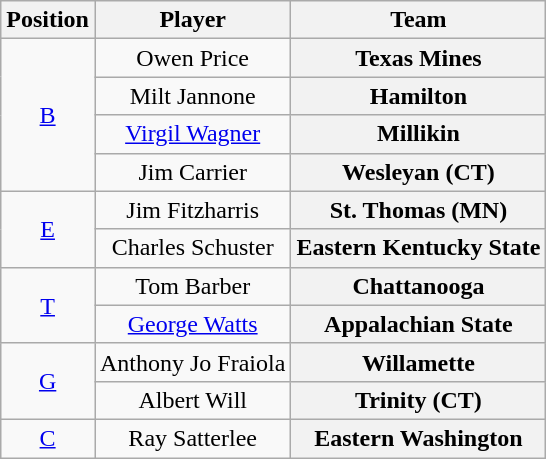<table class="wikitable">
<tr>
<th>Position</th>
<th>Player</th>
<th>Team</th>
</tr>
<tr style="text-align:center;">
<td rowspan="4"><a href='#'>B</a></td>
<td>Owen Price</td>
<th Style = >Texas Mines</th>
</tr>
<tr style="text-align:center;">
<td>Milt Jannone</td>
<th Style = >Hamilton</th>
</tr>
<tr style="text-align:center;">
<td><a href='#'>Virgil Wagner</a></td>
<th Style = >Millikin</th>
</tr>
<tr style="text-align:center;">
<td>Jim Carrier</td>
<th Style = >Wesleyan (CT)</th>
</tr>
<tr style="text-align:center;">
<td rowspan="2"><a href='#'>E</a></td>
<td>Jim Fitzharris</td>
<th Style = >St. Thomas (MN)</th>
</tr>
<tr style="text-align:center;">
<td>Charles Schuster</td>
<th Style = >Eastern Kentucky State</th>
</tr>
<tr style="text-align:center;">
<td rowspan="2"><a href='#'>T</a></td>
<td>Tom Barber</td>
<th Style = >Chattanooga</th>
</tr>
<tr style="text-align:center;">
<td><a href='#'>George Watts</a></td>
<th Style = >Appalachian State</th>
</tr>
<tr style="text-align:center;">
<td rowspan="2"><a href='#'>G</a></td>
<td>Anthony Jo Fraiola</td>
<th Style = >Willamette</th>
</tr>
<tr style="text-align:center;">
<td>Albert Will</td>
<th Style = >Trinity (CT)</th>
</tr>
<tr style="text-align:center;">
<td><a href='#'>C</a></td>
<td>Ray Satterlee</td>
<th Style = >Eastern Washington</th>
</tr>
</table>
